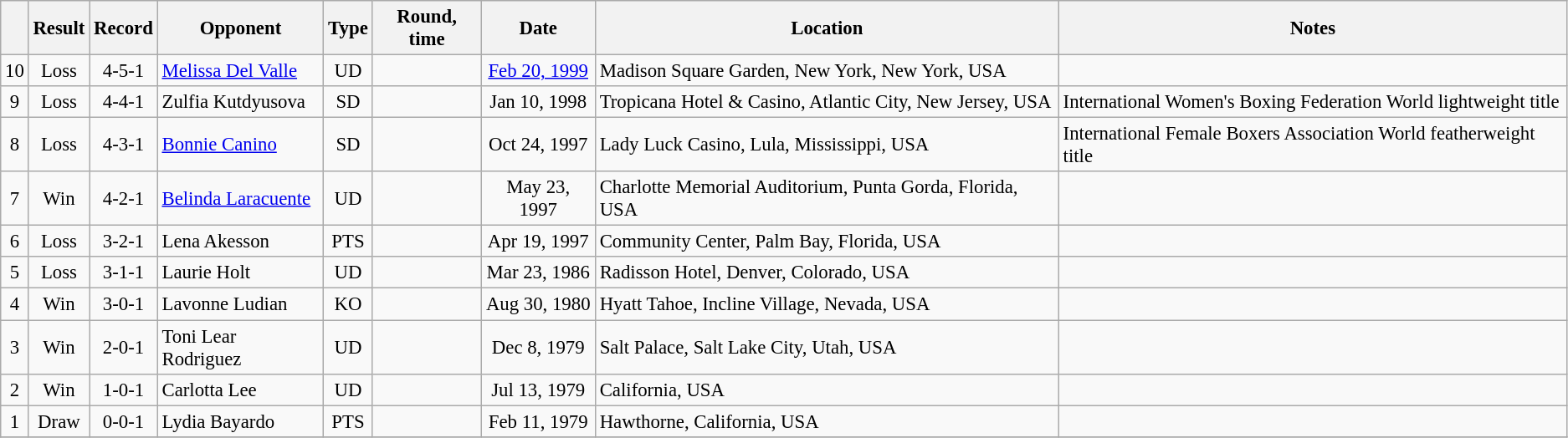<table class="wikitable" style="text-align:center; font-size:95%">
<tr>
<th></th>
<th>Result</th>
<th>Record</th>
<th>Opponent</th>
<th>Type</th>
<th>Round, time</th>
<th>Date</th>
<th>Location</th>
<th>Notes</th>
</tr>
<tr>
<td>10</td>
<td>Loss</td>
<td>4-5-1</td>
<td style="text-align:left;"> <a href='#'>Melissa Del Valle</a></td>
<td>UD</td>
<td></td>
<td><a href='#'>Feb 20, 1999</a></td>
<td style="text-align:left;"> Madison Square Garden, New York, New York, USA</td>
<td style="text-align:left;"></td>
</tr>
<tr>
<td>9</td>
<td>Loss</td>
<td>4-4-1</td>
<td style="text-align:left;"> Zulfia Kutdyusova</td>
<td>SD</td>
<td></td>
<td>Jan 10, 1998</td>
<td style="text-align:left;"> Tropicana Hotel & Casino, Atlantic City, New Jersey, USA</td>
<td style="text-align:left;">International Women's Boxing Federation World lightweight title</td>
</tr>
<tr>
<td>8</td>
<td>Loss</td>
<td>4-3-1</td>
<td style="text-align:left;"> <a href='#'>Bonnie Canino</a></td>
<td>SD</td>
<td></td>
<td>Oct 24, 1997</td>
<td style="text-align:left;"> Lady Luck Casino, Lula, Mississippi, USA</td>
<td style="text-align:left;">International Female Boxers Association World featherweight title</td>
</tr>
<tr>
<td>7</td>
<td>Win</td>
<td>4-2-1</td>
<td style="text-align:left;"> <a href='#'>Belinda Laracuente</a></td>
<td>UD</td>
<td></td>
<td>May 23, 1997</td>
<td style="text-align:left;"> Charlotte Memorial Auditorium, Punta Gorda, Florida, USA</td>
<td style="text-align:left;"></td>
</tr>
<tr>
<td>6</td>
<td>Loss</td>
<td>3-2-1</td>
<td style="text-align:left;"> Lena Akesson</td>
<td>PTS</td>
<td></td>
<td>Apr 19, 1997</td>
<td style="text-align:left;"> Community Center, Palm Bay, Florida, USA</td>
<td style="text-align:left;"></td>
</tr>
<tr>
<td>5</td>
<td>Loss</td>
<td>3-1-1</td>
<td style="text-align:left;"> Laurie Holt</td>
<td>UD</td>
<td></td>
<td>Mar 23, 1986</td>
<td style="text-align:left;"> Radisson Hotel, Denver, Colorado, USA</td>
<td style="text-align:left;"></td>
</tr>
<tr>
<td>4</td>
<td>Win</td>
<td>3-0-1</td>
<td style="text-align:left;"> Lavonne Ludian</td>
<td>KO</td>
<td></td>
<td>Aug 30, 1980</td>
<td style="text-align:left;"> Hyatt Tahoe, Incline Village, Nevada, USA</td>
<td style="text-align:left;"></td>
</tr>
<tr>
<td>3</td>
<td>Win</td>
<td>2-0-1</td>
<td style="text-align:left;"> Toni Lear Rodriguez</td>
<td>UD</td>
<td></td>
<td>Dec 8, 1979</td>
<td style="text-align:left;"> Salt Palace, Salt Lake City, Utah, USA</td>
<td style="text-align:left;"></td>
</tr>
<tr>
<td>2</td>
<td>Win</td>
<td>1-0-1</td>
<td style="text-align:left;"> Carlotta Lee</td>
<td>UD</td>
<td></td>
<td>Jul 13, 1979</td>
<td style="text-align:left;"> California, USA</td>
<td style="text-align:left;"></td>
</tr>
<tr>
<td>1</td>
<td>Draw</td>
<td>0-0-1</td>
<td style="text-align:left;"> Lydia Bayardo</td>
<td>PTS</td>
<td></td>
<td>Feb 11, 1979</td>
<td style="text-align:left;"> Hawthorne, California, USA</td>
<td style="text-align:left;"></td>
</tr>
<tr>
</tr>
</table>
